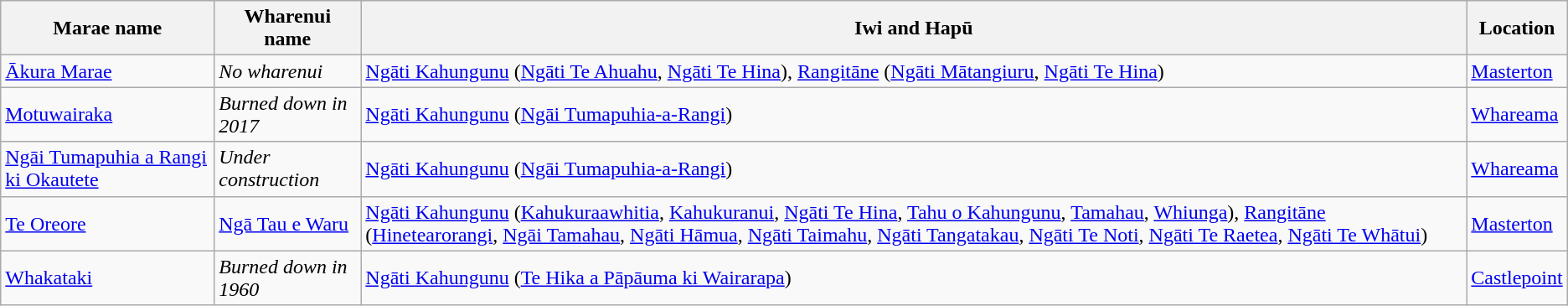<table class="wikitable sortable">
<tr>
<th>Marae name</th>
<th>Wharenui name</th>
<th>Iwi and Hapū</th>
<th>Location</th>
</tr>
<tr>
<td><a href='#'>Ākura Marae</a></td>
<td><em>No wharenui</em></td>
<td><a href='#'>Ngāti Kahungunu</a> (<a href='#'>Ngāti Te Ahuahu</a>, <a href='#'>Ngāti Te Hina</a>), <a href='#'>Rangitāne</a> (<a href='#'>Ngāti Mātangiuru</a>, <a href='#'>Ngāti Te Hina</a>)</td>
<td><a href='#'>Masterton</a></td>
</tr>
<tr>
<td><a href='#'>Motuwairaka</a></td>
<td><em>Burned down in 2017</em></td>
<td><a href='#'>Ngāti Kahungunu</a> (<a href='#'>Ngāi Tumapuhia-a-Rangi</a>)</td>
<td><a href='#'>Whareama</a></td>
</tr>
<tr>
<td><a href='#'>Ngāi Tumapuhia a Rangi ki Okautete</a></td>
<td><em>Under construction</em></td>
<td><a href='#'>Ngāti Kahungunu</a> (<a href='#'>Ngāi Tumapuhia-a-Rangi</a>)</td>
<td><a href='#'>Whareama</a></td>
</tr>
<tr>
<td><a href='#'>Te Oreore</a></td>
<td><a href='#'>Ngā Tau e Waru</a></td>
<td><a href='#'>Ngāti Kahungunu</a> (<a href='#'>Kahukuraawhitia</a>, <a href='#'>Kahukuranui</a>, <a href='#'>Ngāti Te Hina</a>, <a href='#'>Tahu o Kahungunu</a>, <a href='#'>Tamahau</a>, <a href='#'>Whiunga</a>), <a href='#'>Rangitāne</a> (<a href='#'>Hinetearorangi</a>, <a href='#'>Ngāi Tamahau</a>, <a href='#'>Ngāti Hāmua</a>, <a href='#'>Ngāti Taimahu</a>, <a href='#'>Ngāti Tangatakau</a>, <a href='#'>Ngāti Te Noti</a>, <a href='#'>Ngāti Te Raetea</a>, <a href='#'>Ngāti Te Whātui</a>)</td>
<td><a href='#'>Masterton</a></td>
</tr>
<tr>
<td><a href='#'>Whakataki</a></td>
<td><em>Burned down in 1960</em></td>
<td><a href='#'>Ngāti Kahungunu</a> (<a href='#'>Te Hika a Pāpāuma ki Wairarapa</a>)</td>
<td><a href='#'>Castlepoint</a></td>
</tr>
</table>
